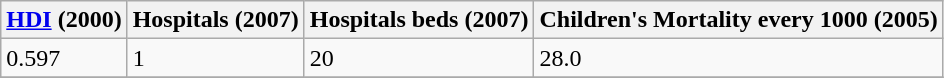<table class="wikitable" border="1">
<tr>
<th><a href='#'>HDI</a> (2000)</th>
<th>Hospitals (2007)</th>
<th>Hospitals beds (2007)</th>
<th>Children's Mortality every 1000 (2005)</th>
</tr>
<tr>
<td>0.597</td>
<td>1</td>
<td>20</td>
<td>28.0</td>
</tr>
<tr>
</tr>
</table>
